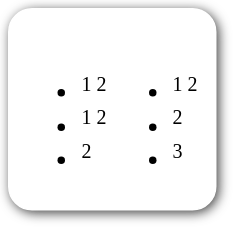<table style=" border-radius:1em; box-shadow: 0.1em 0.1em 0.5em rgba(0,0,0,0.75); background-color: white; border: 1px solid white; padding: 5px;">
<tr style="vertical-align:top;">
<td><br><ul><li><sup>1 2</sup></li><li><sup>1 2</sup></li><li><sup>2</sup></li></ul></td>
<td valign="top"><br><ul><li><sup>1 2</sup></li><li><sup>2</sup></li><li><sup>3</sup></li></ul></td>
<td></td>
</tr>
</table>
